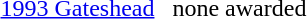<table>
<tr valign=top>
<td><a href='#'>1993 Gateshead</a></td>
<td></td>
<td></td>
<td>none awarded</td>
</tr>
<tr>
</tr>
</table>
